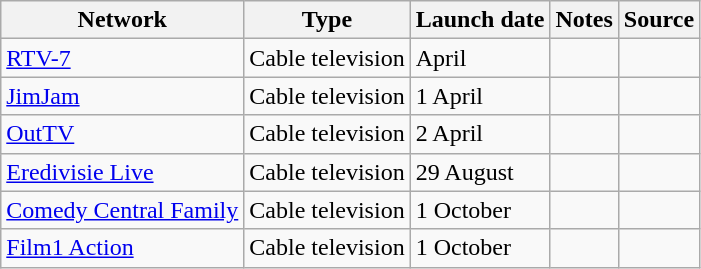<table class="wikitable sortable">
<tr>
<th>Network</th>
<th>Type</th>
<th>Launch date</th>
<th>Notes</th>
<th>Source</th>
</tr>
<tr>
<td><a href='#'>RTV-7</a></td>
<td>Cable television</td>
<td>April</td>
<td></td>
<td></td>
</tr>
<tr>
<td><a href='#'>JimJam</a></td>
<td>Cable television</td>
<td>1 April</td>
<td></td>
<td></td>
</tr>
<tr>
<td><a href='#'>OutTV</a></td>
<td>Cable television</td>
<td>2 April</td>
<td></td>
<td></td>
</tr>
<tr>
<td><a href='#'>Eredivisie Live</a></td>
<td>Cable television</td>
<td>29 August</td>
<td></td>
<td></td>
</tr>
<tr>
<td><a href='#'>Comedy Central Family</a></td>
<td>Cable television</td>
<td>1 October</td>
<td></td>
<td></td>
</tr>
<tr>
<td><a href='#'>Film1 Action</a></td>
<td>Cable television</td>
<td>1 October</td>
<td></td>
<td></td>
</tr>
</table>
